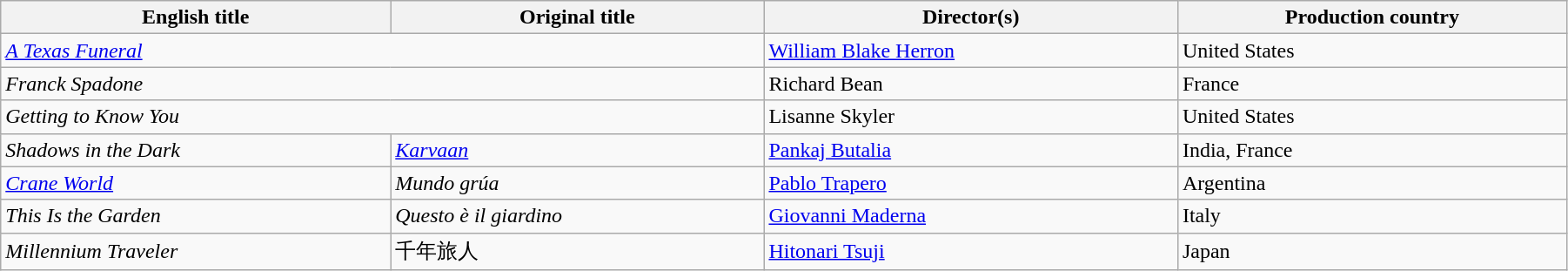<table class="wikitable" width="95%">
<tr>
<th>English title</th>
<th>Original title</th>
<th>Director(s)</th>
<th>Production country</th>
</tr>
<tr>
<td colspan="2"><em><a href='#'>A Texas Funeral</a></em></td>
<td><a href='#'>William Blake Herron</a></td>
<td>United States</td>
</tr>
<tr>
<td colspan="2"><em>Franck Spadone</em></td>
<td>Richard Bean</td>
<td>France</td>
</tr>
<tr>
<td colspan="2"><em>Getting to Know You</em></td>
<td>Lisanne Skyler</td>
<td>United States</td>
</tr>
<tr>
<td><em>Shadows in the Dark</em></td>
<td><em><a href='#'>Karvaan</a></em></td>
<td><a href='#'>Pankaj Butalia</a></td>
<td>India, France</td>
</tr>
<tr>
<td><em><a href='#'>Crane World</a></em></td>
<td><em>Mundo grúa</em></td>
<td><a href='#'>Pablo Trapero</a></td>
<td>Argentina</td>
</tr>
<tr>
<td><em>This Is the Garden</em></td>
<td><em>Questo è il giardino</em></td>
<td><a href='#'>Giovanni Maderna</a></td>
<td>Italy</td>
</tr>
<tr>
<td><em>Millennium Traveler</em></td>
<td>千年旅人</td>
<td><a href='#'>Hitonari Tsuji</a></td>
<td>Japan</td>
</tr>
</table>
